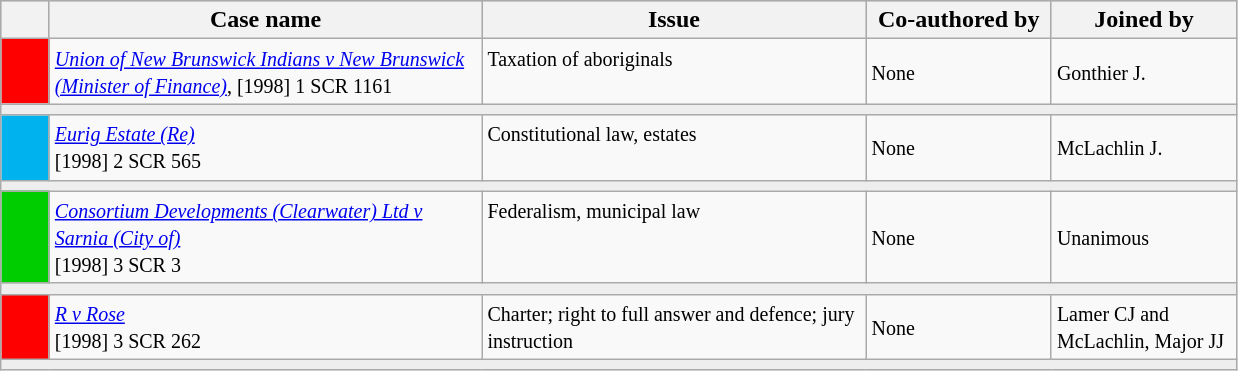<table class="wikitable" width=825>
<tr bgcolor="#CCCCCC">
<th width=25px></th>
<th width=35%>Case name</th>
<th>Issue</th>
<th width=15%>Co-authored by</th>
<th width=15%>Joined by</th>
</tr>
<tr>
<td bgcolor="red"></td>
<td align=left valign=top><small><em><a href='#'>Union of New Brunswick Indians v New Brunswick (Minister of Finance)</a></em>, [1998] 1 SCR 1161 </small></td>
<td valign=top><small>Taxation of aboriginals</small></td>
<td><small> None</small></td>
<td><small> Gonthier J.</small></td>
</tr>
<tr>
<td bgcolor=#EEEEEE colspan=5 valign=top><small></small></td>
</tr>
<tr>
<td bgcolor="00B2EE"></td>
<td align=left valign=top><small><em><a href='#'>Eurig Estate (Re)</a></em><br> [1998] 2 SCR 565</small></td>
<td valign=top><small>Constitutional law, estates</small></td>
<td><small> None</small></td>
<td><small> McLachlin J.</small></td>
</tr>
<tr>
<td bgcolor=#EEEEEE colspan=5 valign=top><small></small></td>
</tr>
<tr>
<td bgcolor="00cd00"></td>
<td align=left valign=top><small><em><a href='#'>Consortium Developments (Clearwater) Ltd v Sarnia (City of)</a></em><br> [1998] 3 SCR 3 </small></td>
<td valign=top><small>Federalism, municipal law</small></td>
<td><small> None</small></td>
<td><small> Unanimous</small></td>
</tr>
<tr>
<td bgcolor=#EEEEEE colspan=5 valign=top><small></small></td>
</tr>
<tr>
<td bgcolor="red"></td>
<td align=left valign=top><small><em><a href='#'>R v Rose</a></em><br> [1998] 3 SCR 262 </small></td>
<td valign=top><small>Charter; right to full answer and defence; jury instruction</small></td>
<td><small> None</small></td>
<td><small> Lamer CJ and McLachlin, Major JJ</small></td>
</tr>
<tr>
<td bgcolor=#EEEEEE colspan=5 valign=top><small></small></td>
</tr>
</table>
